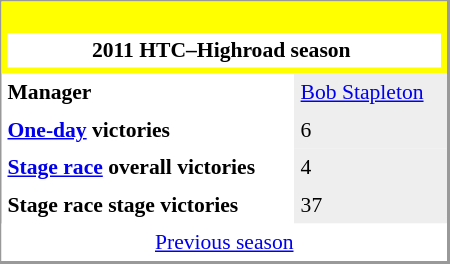<table align="right" cellpadding="4" cellspacing="0" style="margin-left:1em; width:300px; font-size:90%; border:1px solid #999; border-right-width:2px; border-bottom-width:2px; background-color:white;">
<tr>
<th colspan="2" style="background-color:yellow;"><br><table style="background:white;text-align:center;width:100%;">
<tr>
<td style="background:white;" align="center" width="100%"><span> 2011 HTC–Highroad season</span></td>
<td padding=15px></td>
</tr>
</table>
</th>
</tr>
<tr>
<td><strong>Manager </strong></td>
<td bgcolor=#EEEEEE><a href='#'>Bob Stapleton</a></td>
</tr>
<tr>
<td><strong><a href='#'>One-day</a> victories</strong></td>
<td bgcolor=#EEEEEE>6</td>
</tr>
<tr>
<td><strong><a href='#'>Stage race</a> overall victories</strong></td>
<td bgcolor=#EEEEEE>4</td>
</tr>
<tr>
<td><strong>Stage race stage victories</strong></td>
<td bgcolor=#EEEEEE>37</td>
</tr>
<tr>
<td colspan="2" bgcolor="white" align="center"><a href='#'>Previous season</a></td>
</tr>
</table>
